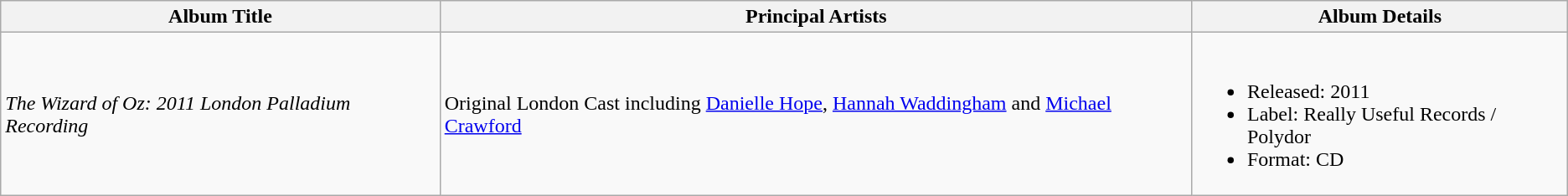<table class="wikitable">
<tr>
<th>Album Title</th>
<th>Principal Artists</th>
<th>Album Details</th>
</tr>
<tr>
<td><em>The Wizard of Oz: 2011 London Palladium Recording</em></td>
<td>Original London Cast including <a href='#'>Danielle Hope</a>, <a href='#'>Hannah Waddingham</a> and <a href='#'>Michael Crawford</a></td>
<td><br><ul><li>Released: 2011</li><li>Label: Really Useful Records / Polydor</li><li>Format: CD</li></ul></td>
</tr>
</table>
